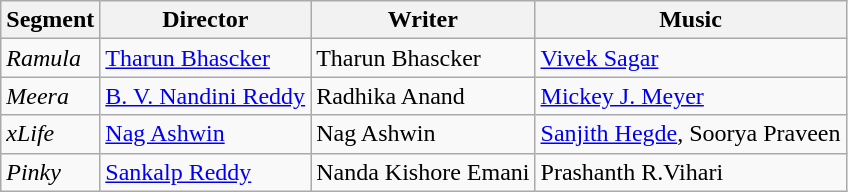<table class="wikitable">
<tr>
<th>Segment</th>
<th>Director</th>
<th>Writer</th>
<th>Music</th>
</tr>
<tr>
<td><em>Ramula</em></td>
<td><a href='#'>Tharun Bhascker</a></td>
<td>Tharun Bhascker</td>
<td><a href='#'>Vivek Sagar</a></td>
</tr>
<tr>
<td><em>Meera</em></td>
<td><a href='#'>B. V. Nandini Reddy</a></td>
<td>Radhika Anand</td>
<td><a href='#'>Mickey J. Meyer</a></td>
</tr>
<tr>
<td><em>xLife</em></td>
<td><a href='#'>Nag Ashwin</a></td>
<td>Nag Ashwin</td>
<td><a href='#'>Sanjith Hegde</a>, Soorya Praveen</td>
</tr>
<tr>
<td><em>Pinky</em></td>
<td><a href='#'>Sankalp Reddy</a></td>
<td>Nanda Kishore Emani</td>
<td>Prashanth R.Vihari</td>
</tr>
</table>
